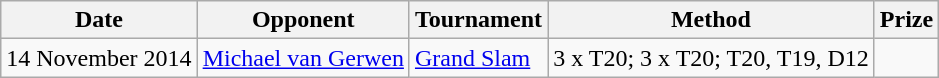<table class="wikitable">
<tr>
<th>Date</th>
<th>Opponent</th>
<th>Tournament</th>
<th>Method</th>
<th>Prize</th>
</tr>
<tr>
<td>14 November 2014</td>
<td> <a href='#'>Michael van Gerwen</a></td>
<td><a href='#'>Grand Slam</a></td>
<td>3 x T20; 3 x T20; T20, T19, D12</td>
<td></td>
</tr>
</table>
